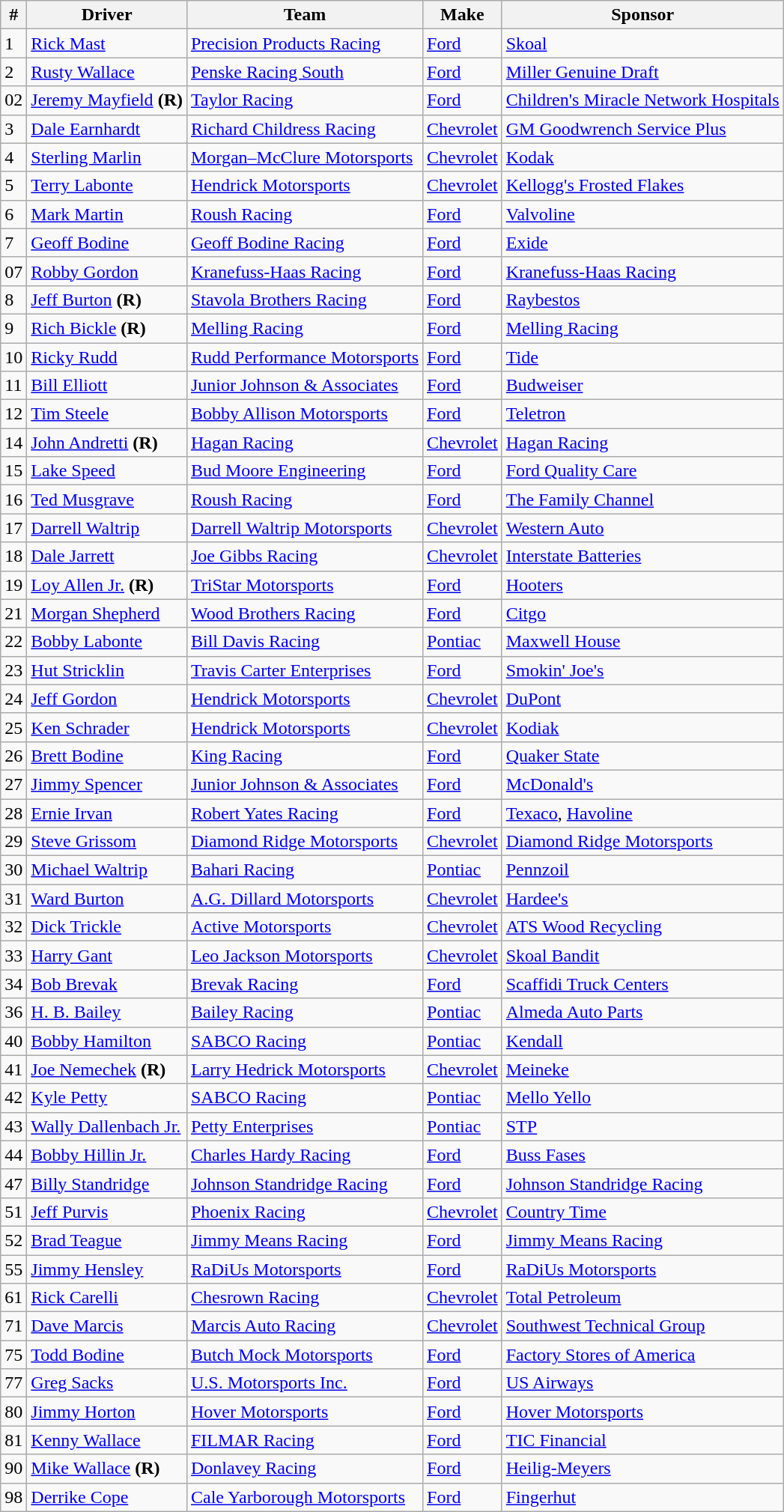<table class="wikitable">
<tr>
<th>#</th>
<th>Driver</th>
<th>Team</th>
<th>Make</th>
<th>Sponsor</th>
</tr>
<tr>
<td>1</td>
<td><a href='#'>Rick Mast</a></td>
<td><a href='#'>Precision Products Racing</a></td>
<td><a href='#'>Ford</a></td>
<td><a href='#'>Skoal</a></td>
</tr>
<tr>
<td>2</td>
<td><a href='#'>Rusty Wallace</a></td>
<td><a href='#'>Penske Racing South</a></td>
<td><a href='#'>Ford</a></td>
<td><a href='#'>Miller Genuine Draft</a></td>
</tr>
<tr>
<td>02</td>
<td><a href='#'>Jeremy Mayfield</a> <strong>(R)</strong></td>
<td><a href='#'>Taylor Racing</a></td>
<td><a href='#'>Ford</a></td>
<td><a href='#'>Children's Miracle Network Hospitals</a></td>
</tr>
<tr>
<td>3</td>
<td><a href='#'>Dale Earnhardt</a></td>
<td><a href='#'>Richard Childress Racing</a></td>
<td><a href='#'>Chevrolet</a></td>
<td><a href='#'>GM Goodwrench Service Plus</a></td>
</tr>
<tr>
<td>4</td>
<td><a href='#'>Sterling Marlin</a></td>
<td><a href='#'>Morgan–McClure Motorsports</a></td>
<td><a href='#'>Chevrolet</a></td>
<td><a href='#'>Kodak</a></td>
</tr>
<tr>
<td>5</td>
<td><a href='#'>Terry Labonte</a></td>
<td><a href='#'>Hendrick Motorsports</a></td>
<td><a href='#'>Chevrolet</a></td>
<td><a href='#'>Kellogg's Frosted Flakes</a></td>
</tr>
<tr>
<td>6</td>
<td><a href='#'>Mark Martin</a></td>
<td><a href='#'>Roush Racing</a></td>
<td><a href='#'>Ford</a></td>
<td><a href='#'>Valvoline</a></td>
</tr>
<tr>
<td>7</td>
<td><a href='#'>Geoff Bodine</a></td>
<td><a href='#'>Geoff Bodine Racing</a></td>
<td><a href='#'>Ford</a></td>
<td><a href='#'>Exide</a></td>
</tr>
<tr>
<td>07</td>
<td><a href='#'>Robby Gordon</a></td>
<td><a href='#'>Kranefuss-Haas Racing</a></td>
<td><a href='#'>Ford</a></td>
<td><a href='#'>Kranefuss-Haas Racing</a></td>
</tr>
<tr>
<td>8</td>
<td><a href='#'>Jeff Burton</a> <strong>(R)</strong></td>
<td><a href='#'>Stavola Brothers Racing</a></td>
<td><a href='#'>Ford</a></td>
<td><a href='#'>Raybestos</a></td>
</tr>
<tr>
<td>9</td>
<td><a href='#'>Rich Bickle</a> <strong>(R)</strong></td>
<td><a href='#'>Melling Racing</a></td>
<td><a href='#'>Ford</a></td>
<td><a href='#'>Melling Racing</a></td>
</tr>
<tr>
<td>10</td>
<td><a href='#'>Ricky Rudd</a></td>
<td><a href='#'>Rudd Performance Motorsports</a></td>
<td><a href='#'>Ford</a></td>
<td><a href='#'>Tide</a></td>
</tr>
<tr>
<td>11</td>
<td><a href='#'>Bill Elliott</a></td>
<td><a href='#'>Junior Johnson & Associates</a></td>
<td><a href='#'>Ford</a></td>
<td><a href='#'>Budweiser</a></td>
</tr>
<tr>
<td>12</td>
<td><a href='#'>Tim Steele</a></td>
<td><a href='#'>Bobby Allison Motorsports</a></td>
<td><a href='#'>Ford</a></td>
<td><a href='#'>Teletron</a></td>
</tr>
<tr>
<td>14</td>
<td><a href='#'>John Andretti</a> <strong>(R)</strong></td>
<td><a href='#'>Hagan Racing</a></td>
<td><a href='#'>Chevrolet</a></td>
<td><a href='#'>Hagan Racing</a></td>
</tr>
<tr>
<td>15</td>
<td><a href='#'>Lake Speed</a></td>
<td><a href='#'>Bud Moore Engineering</a></td>
<td><a href='#'>Ford</a></td>
<td><a href='#'>Ford Quality Care</a></td>
</tr>
<tr>
<td>16</td>
<td><a href='#'>Ted Musgrave</a></td>
<td><a href='#'>Roush Racing</a></td>
<td><a href='#'>Ford</a></td>
<td><a href='#'>The Family Channel</a></td>
</tr>
<tr>
<td>17</td>
<td><a href='#'>Darrell Waltrip</a></td>
<td><a href='#'>Darrell Waltrip Motorsports</a></td>
<td><a href='#'>Chevrolet</a></td>
<td><a href='#'>Western Auto</a></td>
</tr>
<tr>
<td>18</td>
<td><a href='#'>Dale Jarrett</a></td>
<td><a href='#'>Joe Gibbs Racing</a></td>
<td><a href='#'>Chevrolet</a></td>
<td><a href='#'>Interstate Batteries</a></td>
</tr>
<tr>
<td>19</td>
<td><a href='#'>Loy Allen Jr.</a> <strong>(R)</strong></td>
<td><a href='#'>TriStar Motorsports</a></td>
<td><a href='#'>Ford</a></td>
<td><a href='#'>Hooters</a></td>
</tr>
<tr>
<td>21</td>
<td><a href='#'>Morgan Shepherd</a></td>
<td><a href='#'>Wood Brothers Racing</a></td>
<td><a href='#'>Ford</a></td>
<td><a href='#'>Citgo</a></td>
</tr>
<tr>
<td>22</td>
<td><a href='#'>Bobby Labonte</a></td>
<td><a href='#'>Bill Davis Racing</a></td>
<td><a href='#'>Pontiac</a></td>
<td><a href='#'>Maxwell House</a></td>
</tr>
<tr>
<td>23</td>
<td><a href='#'>Hut Stricklin</a></td>
<td><a href='#'>Travis Carter Enterprises</a></td>
<td><a href='#'>Ford</a></td>
<td><a href='#'>Smokin' Joe's</a></td>
</tr>
<tr>
<td>24</td>
<td><a href='#'>Jeff Gordon</a></td>
<td><a href='#'>Hendrick Motorsports</a></td>
<td><a href='#'>Chevrolet</a></td>
<td><a href='#'>DuPont</a></td>
</tr>
<tr>
<td>25</td>
<td><a href='#'>Ken Schrader</a></td>
<td><a href='#'>Hendrick Motorsports</a></td>
<td><a href='#'>Chevrolet</a></td>
<td><a href='#'>Kodiak</a></td>
</tr>
<tr>
<td>26</td>
<td><a href='#'>Brett Bodine</a></td>
<td><a href='#'>King Racing</a></td>
<td><a href='#'>Ford</a></td>
<td><a href='#'>Quaker State</a></td>
</tr>
<tr>
<td>27</td>
<td><a href='#'>Jimmy Spencer</a></td>
<td><a href='#'>Junior Johnson & Associates</a></td>
<td><a href='#'>Ford</a></td>
<td><a href='#'>McDonald's</a></td>
</tr>
<tr>
<td>28</td>
<td><a href='#'>Ernie Irvan</a></td>
<td><a href='#'>Robert Yates Racing</a></td>
<td><a href='#'>Ford</a></td>
<td><a href='#'>Texaco</a>, <a href='#'>Havoline</a></td>
</tr>
<tr>
<td>29</td>
<td><a href='#'>Steve Grissom</a></td>
<td><a href='#'>Diamond Ridge Motorsports</a></td>
<td><a href='#'>Chevrolet</a></td>
<td><a href='#'>Diamond Ridge Motorsports</a></td>
</tr>
<tr>
<td>30</td>
<td><a href='#'>Michael Waltrip</a></td>
<td><a href='#'>Bahari Racing</a></td>
<td><a href='#'>Pontiac</a></td>
<td><a href='#'>Pennzoil</a></td>
</tr>
<tr>
<td>31</td>
<td><a href='#'>Ward Burton</a></td>
<td><a href='#'>A.G. Dillard Motorsports</a></td>
<td><a href='#'>Chevrolet</a></td>
<td><a href='#'>Hardee's</a></td>
</tr>
<tr>
<td>32</td>
<td><a href='#'>Dick Trickle</a></td>
<td><a href='#'>Active Motorsports</a></td>
<td><a href='#'>Chevrolet</a></td>
<td><a href='#'>ATS Wood Recycling</a></td>
</tr>
<tr>
<td>33</td>
<td><a href='#'>Harry Gant</a></td>
<td><a href='#'>Leo Jackson Motorsports</a></td>
<td><a href='#'>Chevrolet</a></td>
<td><a href='#'>Skoal Bandit</a></td>
</tr>
<tr>
<td>34</td>
<td><a href='#'>Bob Brevak</a></td>
<td><a href='#'>Brevak Racing</a></td>
<td><a href='#'>Ford</a></td>
<td><a href='#'>Scaffidi Truck Centers</a></td>
</tr>
<tr>
<td>36</td>
<td><a href='#'>H. B. Bailey</a></td>
<td><a href='#'>Bailey Racing</a></td>
<td><a href='#'>Pontiac</a></td>
<td><a href='#'>Almeda Auto Parts</a></td>
</tr>
<tr>
<td>40</td>
<td><a href='#'>Bobby Hamilton</a></td>
<td><a href='#'>SABCO Racing</a></td>
<td><a href='#'>Pontiac</a></td>
<td><a href='#'>Kendall</a></td>
</tr>
<tr>
<td>41</td>
<td><a href='#'>Joe Nemechek</a> <strong>(R)</strong></td>
<td><a href='#'>Larry Hedrick Motorsports</a></td>
<td><a href='#'>Chevrolet</a></td>
<td><a href='#'>Meineke</a></td>
</tr>
<tr>
<td>42</td>
<td><a href='#'>Kyle Petty</a></td>
<td><a href='#'>SABCO Racing</a></td>
<td><a href='#'>Pontiac</a></td>
<td><a href='#'>Mello Yello</a></td>
</tr>
<tr>
<td>43</td>
<td><a href='#'>Wally Dallenbach Jr.</a></td>
<td><a href='#'>Petty Enterprises</a></td>
<td><a href='#'>Pontiac</a></td>
<td><a href='#'>STP</a></td>
</tr>
<tr>
<td>44</td>
<td><a href='#'>Bobby Hillin Jr.</a></td>
<td><a href='#'>Charles Hardy Racing</a></td>
<td><a href='#'>Ford</a></td>
<td><a href='#'>Buss Fases</a></td>
</tr>
<tr>
<td>47</td>
<td><a href='#'>Billy Standridge</a></td>
<td><a href='#'>Johnson Standridge Racing</a></td>
<td><a href='#'>Ford</a></td>
<td><a href='#'>Johnson Standridge Racing</a></td>
</tr>
<tr>
<td>51</td>
<td><a href='#'>Jeff Purvis</a></td>
<td><a href='#'>Phoenix Racing</a></td>
<td><a href='#'>Chevrolet</a></td>
<td><a href='#'>Country Time</a></td>
</tr>
<tr>
<td>52</td>
<td><a href='#'>Brad Teague</a></td>
<td><a href='#'>Jimmy Means Racing</a></td>
<td><a href='#'>Ford</a></td>
<td><a href='#'>Jimmy Means Racing</a></td>
</tr>
<tr>
<td>55</td>
<td><a href='#'>Jimmy Hensley</a></td>
<td><a href='#'>RaDiUs Motorsports</a></td>
<td><a href='#'>Ford</a></td>
<td><a href='#'>RaDiUs Motorsports</a></td>
</tr>
<tr>
<td>61</td>
<td><a href='#'>Rick Carelli</a></td>
<td><a href='#'>Chesrown Racing</a></td>
<td><a href='#'>Chevrolet</a></td>
<td><a href='#'>Total Petroleum</a></td>
</tr>
<tr>
<td>71</td>
<td><a href='#'>Dave Marcis</a></td>
<td><a href='#'>Marcis Auto Racing</a></td>
<td><a href='#'>Chevrolet</a></td>
<td><a href='#'>Southwest Technical Group</a></td>
</tr>
<tr>
<td>75</td>
<td><a href='#'>Todd Bodine</a></td>
<td><a href='#'>Butch Mock Motorsports</a></td>
<td><a href='#'>Ford</a></td>
<td><a href='#'>Factory Stores of America</a></td>
</tr>
<tr>
<td>77</td>
<td><a href='#'>Greg Sacks</a></td>
<td><a href='#'>U.S. Motorsports Inc.</a></td>
<td><a href='#'>Ford</a></td>
<td><a href='#'>US Airways</a></td>
</tr>
<tr>
<td>80</td>
<td><a href='#'>Jimmy Horton</a></td>
<td><a href='#'>Hover Motorsports</a></td>
<td><a href='#'>Ford</a></td>
<td><a href='#'>Hover Motorsports</a></td>
</tr>
<tr>
<td>81</td>
<td><a href='#'>Kenny Wallace</a></td>
<td><a href='#'>FILMAR Racing</a></td>
<td><a href='#'>Ford</a></td>
<td><a href='#'>TIC Financial</a></td>
</tr>
<tr>
<td>90</td>
<td><a href='#'>Mike Wallace</a> <strong>(R)</strong></td>
<td><a href='#'>Donlavey Racing</a></td>
<td><a href='#'>Ford</a></td>
<td><a href='#'>Heilig-Meyers</a></td>
</tr>
<tr>
<td>98</td>
<td><a href='#'>Derrike Cope</a></td>
<td><a href='#'>Cale Yarborough Motorsports</a></td>
<td><a href='#'>Ford</a></td>
<td><a href='#'>Fingerhut</a></td>
</tr>
</table>
